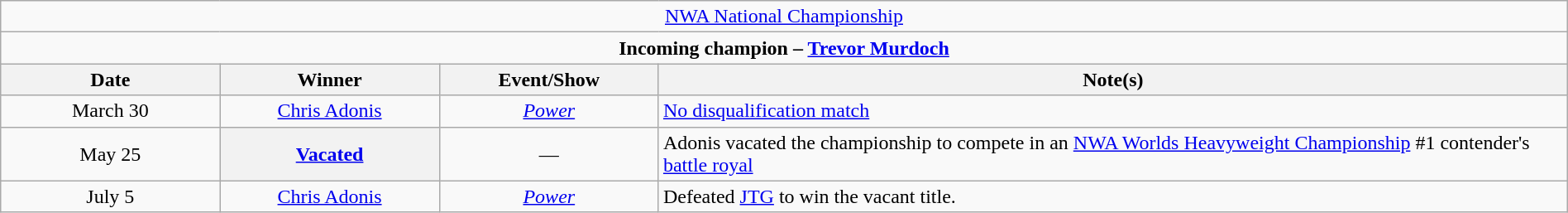<table class="wikitable" style="text-align:center; width:100%;">
<tr>
<td colspan="4" style="text-align: center;"><a href='#'>NWA National Championship</a></td>
</tr>
<tr>
<td colspan="4" style="text-align: center;"><strong>Incoming champion – <a href='#'>Trevor Murdoch</a></strong></td>
</tr>
<tr>
<th width=14%>Date</th>
<th width=14%>Winner</th>
<th width=14%>Event/Show</th>
<th width=58%>Note(s)</th>
</tr>
<tr>
<td>March 30</td>
<td><a href='#'>Chris Adonis</a></td>
<td><em><a href='#'>Power</a></em></td>
<td align=left><a href='#'>No disqualification match</a></td>
</tr>
<tr>
<td>May 25</td>
<th><a href='#'>Vacated</a></th>
<td>—</td>
<td align=left>Adonis vacated the championship to compete in an <a href='#'>NWA Worlds Heavyweight Championship</a> #1 contender's <a href='#'>battle royal</a></td>
</tr>
<tr>
<td>July 5</td>
<td><a href='#'>Chris Adonis</a></td>
<td><em><a href='#'>Power</a></em></td>
<td align=left>Defeated <a href='#'>JTG</a> to win the vacant title.</td>
</tr>
</table>
